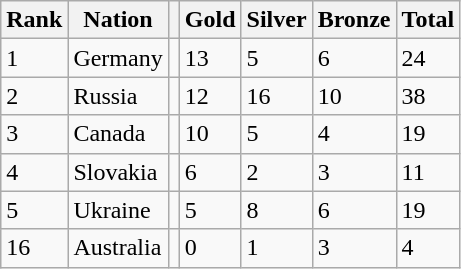<table class="wikitable">
<tr>
<th>Rank</th>
<th>Nation</th>
<th></th>
<th>Gold</th>
<th>Silver</th>
<th>Bronze</th>
<th>Total</th>
</tr>
<tr>
<td>1</td>
<td>Germany</td>
<td></td>
<td>13</td>
<td>5</td>
<td>6</td>
<td>24</td>
</tr>
<tr>
<td>2</td>
<td>Russia</td>
<td></td>
<td>12</td>
<td>16</td>
<td>10</td>
<td>38</td>
</tr>
<tr>
<td>3</td>
<td>Canada</td>
<td></td>
<td>10</td>
<td>5</td>
<td>4</td>
<td>19</td>
</tr>
<tr>
<td>4</td>
<td>Slovakia</td>
<td></td>
<td>6</td>
<td>2</td>
<td>3</td>
<td>11</td>
</tr>
<tr>
<td>5</td>
<td>Ukraine</td>
<td></td>
<td>5</td>
<td>8</td>
<td>6</td>
<td>19</td>
</tr>
<tr>
<td>16</td>
<td>Australia</td>
<td></td>
<td>0</td>
<td>1</td>
<td>3</td>
<td>4</td>
</tr>
</table>
